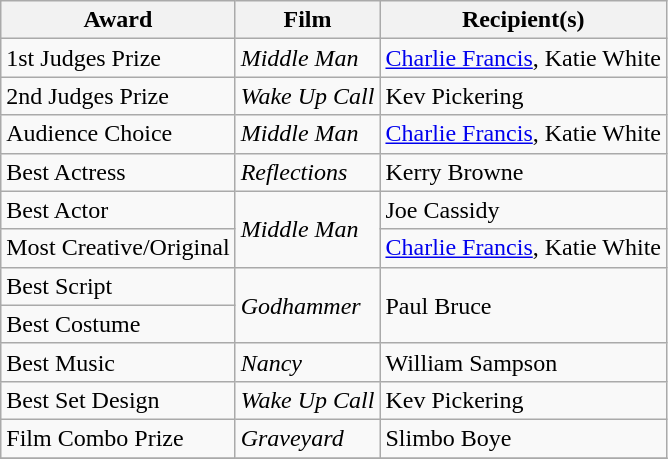<table class="wikitable">
<tr>
<th>Award</th>
<th>Film</th>
<th>Recipient(s)</th>
</tr>
<tr>
<td>1st Judges Prize</td>
<td><em>Middle Man</em></td>
<td><a href='#'>Charlie Francis</a>, Katie White</td>
</tr>
<tr>
<td>2nd Judges Prize</td>
<td><em>Wake Up Call</em></td>
<td>Kev Pickering</td>
</tr>
<tr>
<td>Audience Choice</td>
<td><em>Middle Man</em></td>
<td><a href='#'>Charlie Francis</a>, Katie White</td>
</tr>
<tr>
<td>Best Actress</td>
<td><em>Reflections</em></td>
<td>Kerry Browne</td>
</tr>
<tr>
<td>Best Actor</td>
<td rowspan="2"><em>Middle Man</em></td>
<td>Joe Cassidy</td>
</tr>
<tr>
<td>Most Creative/Original</td>
<td><a href='#'>Charlie Francis</a>, Katie White</td>
</tr>
<tr>
<td>Best Script</td>
<td rowspan="2"><em>Godhammer</em></td>
<td rowspan="2">Paul Bruce</td>
</tr>
<tr>
<td>Best Costume</td>
</tr>
<tr>
<td>Best Music</td>
<td><em>Nancy</em></td>
<td>William Sampson</td>
</tr>
<tr>
<td>Best Set Design</td>
<td><em>Wake Up Call</em></td>
<td>Kev Pickering</td>
</tr>
<tr>
<td>Film Combo Prize</td>
<td><em>Graveyard</em></td>
<td>Slimbo Boye</td>
</tr>
<tr>
</tr>
</table>
